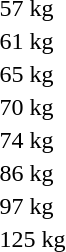<table>
<tr>
<td rowspan=2>57 kg<br></td>
<td rowspan=2></td>
<td rowspan=2></td>
<td></td>
</tr>
<tr>
<td></td>
</tr>
<tr>
<td rowspan=2>61 kg<br></td>
<td rowspan=2></td>
<td rowspan=2></td>
<td></td>
</tr>
<tr>
<td></td>
</tr>
<tr>
<td rowspan=2>65 kg<br></td>
<td rowspan=2></td>
<td rowspan=2></td>
<td></td>
</tr>
<tr>
<td></td>
</tr>
<tr>
<td rowspan=2>70 kg<br></td>
<td rowspan=2></td>
<td rowspan=2></td>
<td></td>
</tr>
<tr>
<td></td>
</tr>
<tr>
<td rowspan=2>74 kg<br></td>
<td rowspan=2></td>
<td rowspan=2></td>
<td></td>
</tr>
<tr>
<td></td>
</tr>
<tr>
<td rowspan=2>86 kg<br></td>
<td rowspan=2></td>
<td rowspan=2></td>
<td></td>
</tr>
<tr>
<td></td>
</tr>
<tr>
<td rowspan=2>97 kg<br></td>
<td rowspan=2></td>
<td rowspan=2></td>
<td></td>
</tr>
<tr>
<td></td>
</tr>
<tr>
<td rowspan=2>125 kg<br></td>
<td rowspan=2></td>
<td rowspan=2></td>
<td></td>
</tr>
<tr>
<td></td>
</tr>
</table>
